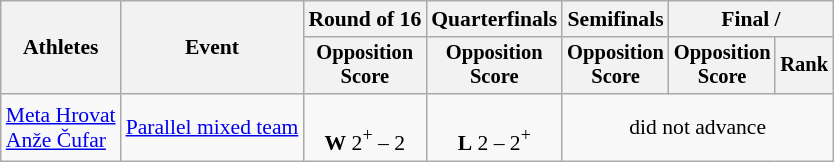<table class="wikitable" style="font-size:90%">
<tr>
<th rowspan="2">Athletes</th>
<th rowspan="2">Event</th>
<th>Round of 16</th>
<th>Quarterfinals</th>
<th>Semifinals</th>
<th colspan="2">Final / </th>
</tr>
<tr style="font-size:95%">
<th>Opposition<br>Score</th>
<th>Opposition<br>Score</th>
<th>Opposition<br>Score</th>
<th>Opposition<br>Score</th>
<th>Rank</th>
</tr>
<tr align=center>
<td align=left><a href='#'>Meta Hrovat</a><br><a href='#'>Anže Čufar</a></td>
<td align=left><a href='#'>Parallel mixed team</a></td>
<td><br><strong>W</strong> 2<sup>+</sup> – 2</td>
<td><br><strong>L</strong> 2 – 2<sup>+</sup></td>
<td colspan=3>did not advance</td>
</tr>
</table>
